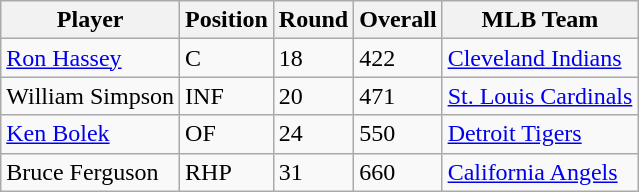<table class="wikitable">
<tr>
<th>Player</th>
<th>Position</th>
<th>Round</th>
<th>Overall</th>
<th>MLB Team</th>
</tr>
<tr>
<td><a href='#'>Ron Hassey</a></td>
<td>C</td>
<td>18</td>
<td>422</td>
<td><a href='#'>Cleveland Indians</a></td>
</tr>
<tr>
<td>William Simpson</td>
<td>INF</td>
<td>20</td>
<td>471</td>
<td><a href='#'>St. Louis Cardinals</a></td>
</tr>
<tr>
<td><a href='#'>Ken Bolek</a></td>
<td>OF</td>
<td>24</td>
<td>550</td>
<td><a href='#'>Detroit Tigers</a></td>
</tr>
<tr>
<td>Bruce Ferguson</td>
<td>RHP</td>
<td>31</td>
<td>660</td>
<td><a href='#'>California Angels</a></td>
</tr>
</table>
